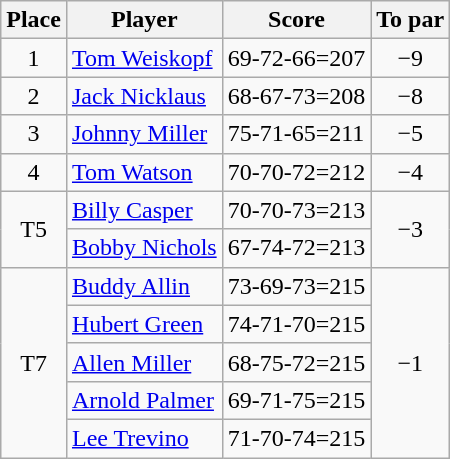<table class="wikitable">
<tr>
<th>Place</th>
<th>Player</th>
<th>Score</th>
<th>To par</th>
</tr>
<tr>
<td align="center">1</td>
<td> <a href='#'>Tom Weiskopf</a></td>
<td>69-72-66=207</td>
<td align="center">−9</td>
</tr>
<tr>
<td align=center>2</td>
<td> <a href='#'>Jack Nicklaus</a></td>
<td>68-67-73=208</td>
<td align="center">−8</td>
</tr>
<tr>
<td align="center">3</td>
<td> <a href='#'>Johnny Miller</a></td>
<td>75-71-65=211</td>
<td align="center">−5</td>
</tr>
<tr>
<td align=center>4</td>
<td> <a href='#'>Tom Watson</a></td>
<td>70-70-72=212</td>
<td align="center">−4</td>
</tr>
<tr>
<td rowspan=2 align="center">T5</td>
<td> <a href='#'>Billy Casper</a></td>
<td>70-70-73=213</td>
<td rowspan=2 align="center">−3</td>
</tr>
<tr>
<td> <a href='#'>Bobby Nichols</a></td>
<td>67-74-72=213</td>
</tr>
<tr>
<td rowspan=5 align="center">T7</td>
<td> <a href='#'>Buddy Allin</a></td>
<td>73-69-73=215</td>
<td rowspan=5 align="center">−1</td>
</tr>
<tr>
<td> <a href='#'>Hubert Green</a></td>
<td>74-71-70=215</td>
</tr>
<tr>
<td> <a href='#'>Allen Miller</a></td>
<td>68-75-72=215</td>
</tr>
<tr>
<td> <a href='#'>Arnold Palmer</a></td>
<td>69-71-75=215</td>
</tr>
<tr>
<td> <a href='#'>Lee Trevino</a></td>
<td>71-70-74=215</td>
</tr>
</table>
